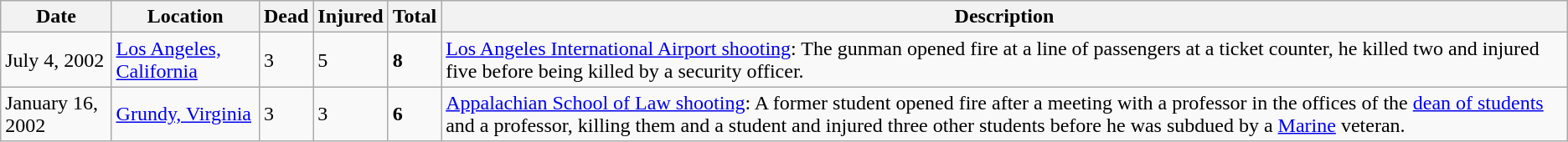<table class="wikitable sortable">
<tr>
<th>Date</th>
<th>Location</th>
<th>Dead</th>
<th>Injured</th>
<th>Total</th>
<th>Description</th>
</tr>
<tr>
<td>July 4, 2002</td>
<td><a href='#'>Los Angeles, California</a></td>
<td>3</td>
<td>5</td>
<td><strong>8</strong></td>
<td><a href='#'>Los Angeles International Airport shooting</a>: The gunman opened fire at a line of passengers at a ticket counter, he killed two and injured five before being killed by a security officer.</td>
</tr>
<tr>
<td>January 16, 2002</td>
<td><a href='#'>Grundy, Virginia</a></td>
<td>3</td>
<td>3</td>
<td><strong>6</strong></td>
<td><a href='#'>Appalachian School of Law shooting</a>: A former student opened fire after a meeting with a professor in the offices of the <a href='#'>dean of students</a> and a professor, killing them and a student and injured three other students before he was subdued by a <a href='#'>Marine</a> veteran.</td>
</tr>
</table>
